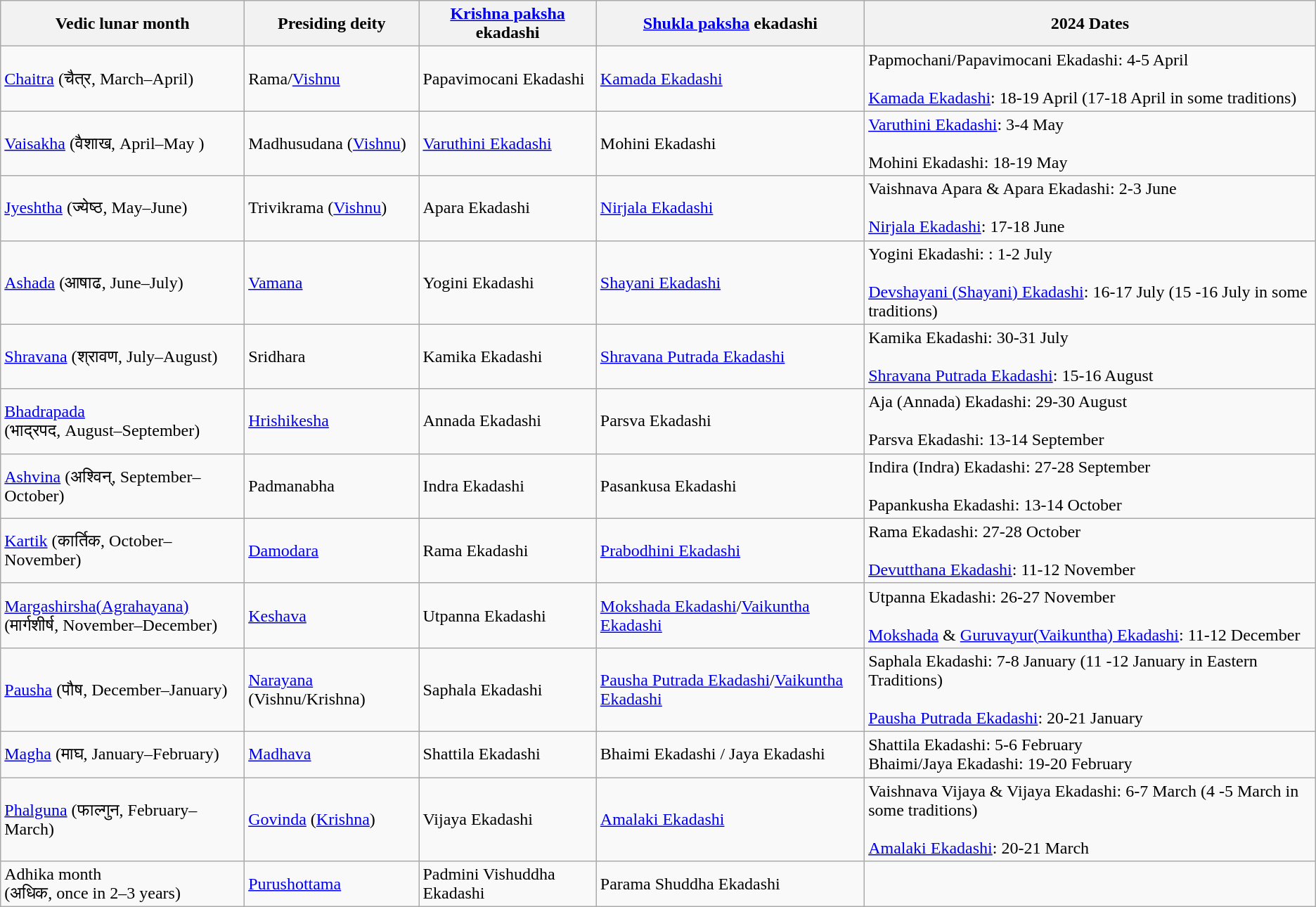<table class="wikitable sortable">
<tr>
<th>Vedic lunar month</th>
<th>Presiding deity</th>
<th><a href='#'>Krishna paksha</a> ekadashi</th>
<th><a href='#'>Shukla paksha</a> ekadashi</th>
<th>2024 Dates</th>
</tr>
<tr>
<td><a href='#'>Chaitra</a> (चैत्र, March–April)</td>
<td>Rama/<a href='#'>Vishnu</a></td>
<td>Papavimocani Ekadashi</td>
<td><a href='#'>Kamada Ekadashi</a></td>
<td>Papmochani/Papavimocani Ekadashi: 4-5 April <br><br><a href='#'>Kamada Ekadashi</a>: 18-19 April (17-18 April in some traditions)</td>
</tr>
<tr>
<td><a href='#'>Vaisakha</a> (वैशाख, April–May )</td>
<td>Madhusudana (<a href='#'>Vishnu</a>)</td>
<td><a href='#'>Varuthini Ekadashi</a></td>
<td>Mohini Ekadashi</td>
<td><a href='#'>Varuthini Ekadashi</a>: 3-4 May <br><br>Mohini Ekadashi: 18-19 May</td>
</tr>
<tr>
<td><a href='#'>Jyeshtha</a> (ज्येष्ठ, May–June)</td>
<td>Trivikrama (<a href='#'>Vishnu</a>)</td>
<td>Apara Ekadashi</td>
<td><a href='#'>Nirjala Ekadashi</a></td>
<td>Vaishnava Apara & Apara Ekadashi: 2-3 June <br><br><a href='#'>Nirjala Ekadashi</a>: 17-18 June</td>
</tr>
<tr>
<td><a href='#'>Ashada</a> (आषाढ, June–July)</td>
<td><a href='#'>Vamana</a></td>
<td>Yogini Ekadashi</td>
<td><a href='#'>Shayani Ekadashi</a></td>
<td>Yogini Ekadashi: : 1-2 July <br><br><a href='#'> Devshayani (Shayani) Ekadashi</a>: 16-17 July (15 -16 July in some traditions)</td>
</tr>
<tr>
<td><a href='#'>Shravana</a> (श्रावण,  July–August)</td>
<td>Sridhara</td>
<td>Kamika Ekadashi</td>
<td><a href='#'>Shravana Putrada Ekadashi</a></td>
<td>Kamika Ekadashi: 30-31 July <br><br><a href='#'>Shravana Putrada Ekadashi</a>: 15-16 August</td>
</tr>
<tr>
<td><a href='#'>Bhadrapada</a><br>(भाद्रपद, August–September)</td>
<td><a href='#'>Hrishikesha</a></td>
<td>Annada Ekadashi</td>
<td>Parsva Ekadashi</td>
<td>Aja (Annada) Ekadashi: 29-30 August<br><br>Parsva Ekadashi: 13-14 September</td>
</tr>
<tr>
<td><a href='#'>Ashvina</a> (अश्विन्, September–October)</td>
<td>Padmanabha</td>
<td>Indra Ekadashi</td>
<td>Pasankusa Ekadashi</td>
<td>Indira (Indra) Ekadashi: 27-28 September<br><br>Papankusha Ekadashi: 13-14 October</td>
</tr>
<tr>
<td><a href='#'>Kartik</a> (कार्तिक, October–November)</td>
<td><a href='#'>Damodara</a></td>
<td>Rama Ekadashi</td>
<td><a href='#'>Prabodhini Ekadashi</a></td>
<td>Rama Ekadashi: 27-28 October <br><br><a href='#'> Devutthana Ekadashi</a>: 11-12 November</td>
</tr>
<tr>
<td><a href='#'>Margashirsha(Agrahayana)</a><br>(मार्गशीर्ष, November–December)</td>
<td><a href='#'>Keshava</a></td>
<td>Utpanna Ekadashi</td>
<td><a href='#'>Mokshada Ekadashi</a>/<a href='#'>Vaikuntha Ekadashi</a></td>
<td>Utpanna Ekadashi: 26-27 November <br><br><a href='#'> Mokshada</a> & <a href='#'> Guruvayur(Vaikuntha) Ekadashi</a>: 11-12 December</td>
</tr>
<tr>
<td><a href='#'>Pausha</a> (पौष, December–January)</td>
<td><a href='#'>Narayana</a> (Vishnu/Krishna)</td>
<td>Saphala Ekadashi</td>
<td><a href='#'>Pausha Putrada Ekadashi</a>/<a href='#'>Vaikuntha Ekadashi</a></td>
<td>Saphala Ekadashi: 7-8 January (11 -12 January in Eastern Traditions) <br><br><a href='#'>Pausha Putrada Ekadashi</a>: 20-21 January</td>
</tr>
<tr>
<td><a href='#'>Magha</a> (माघ, January–February)</td>
<td><a href='#'>Madhava</a></td>
<td>Shattila Ekadashi</td>
<td>Bhaimi Ekadashi / Jaya Ekadashi</td>
<td>Shattila Ekadashi: 5-6 February <br>  Bhaimi/Jaya Ekadashi: 19-20 February</td>
</tr>
<tr>
<td><a href='#'>Phalguna</a> (फाल्गुन, February–March)</td>
<td><a href='#'>Govinda</a> (<a href='#'>Krishna</a>)</td>
<td>Vijaya Ekadashi</td>
<td><a href='#'>Amalaki Ekadashi</a></td>
<td>Vaishnava Vijaya & Vijaya Ekadashi: 6-7 March (4 -5 March in some traditions) <br><br><a href='#'>Amalaki Ekadashi</a>: 20-21 March</td>
</tr>
<tr>
<td>Adhika month<br>(अधिक, once in 2–3 years)</td>
<td><a href='#'>Purushottama</a></td>
<td>Padmini Vishuddha Ekadashi</td>
<td>Parama Shuddha Ekadashi</td>
<td></td>
</tr>
</table>
